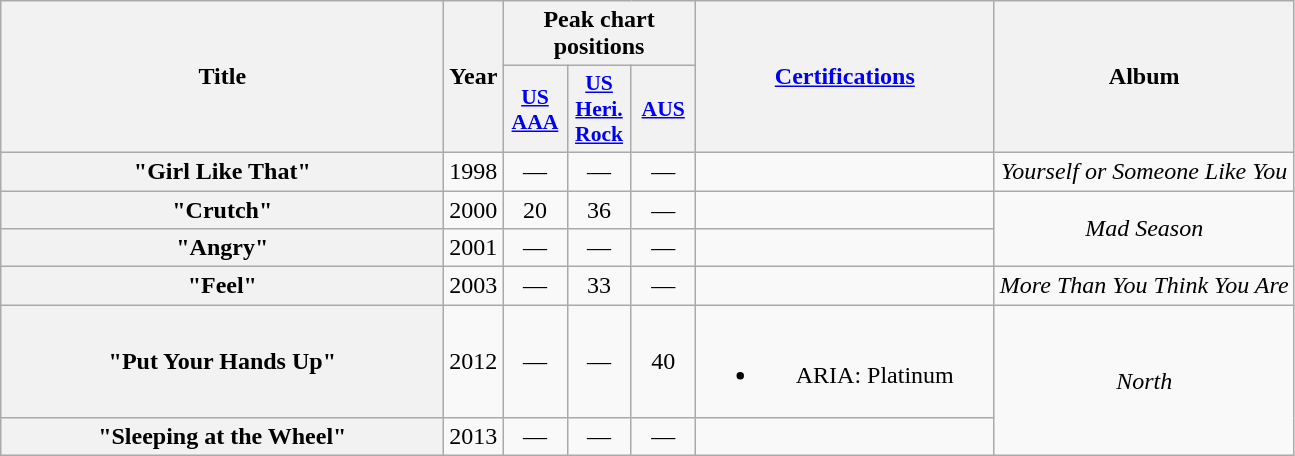<table class="wikitable plainrowheaders" style="text-align:center;" border="1">
<tr>
<th scope="col" rowspan="2" style="width:18em;">Title</th>
<th scope="col" rowspan="2">Year</th>
<th scope="col" colspan="3">Peak chart positions</th>
<th scope="col" rowspan="2" style="width:12em;"><a href='#'>Certifications</a></th>
<th scope="col" rowspan="2">Album</th>
</tr>
<tr>
<th scope="col" style="width:2.5em;font-size:90%;"><a href='#'>US<br>AAA</a><br></th>
<th scope="col" style="width:2.5em;font-size:90%;"><a href='#'>US<br>Heri.<br>Rock</a><br></th>
<th scope="col" style="width:2.5em;font-size:90%;"><a href='#'>AUS</a><br></th>
</tr>
<tr>
<th scope="row">"Girl Like That"</th>
<td>1998</td>
<td>—</td>
<td>—</td>
<td>—</td>
<td></td>
<td><em>Yourself or Someone Like You</em></td>
</tr>
<tr>
<th scope="row">"Crutch"</th>
<td>2000</td>
<td>20</td>
<td>36</td>
<td>—</td>
<td></td>
<td rowspan="2"><em>Mad Season</em></td>
</tr>
<tr>
<th scope="row">"Angry"</th>
<td>2001</td>
<td>—</td>
<td>—</td>
<td>—</td>
<td></td>
</tr>
<tr>
<th scope="row">"Feel"</th>
<td>2003</td>
<td>—</td>
<td>33</td>
<td>—</td>
<td></td>
<td><em>More Than You Think You Are</em></td>
</tr>
<tr>
<th scope="row">"Put Your Hands Up"</th>
<td>2012</td>
<td>—</td>
<td>—</td>
<td>40</td>
<td><br><ul><li>ARIA: Platinum</li></ul></td>
<td rowspan="2"><em>North</em></td>
</tr>
<tr>
<th scope="row">"Sleeping at the Wheel"</th>
<td>2013</td>
<td>—</td>
<td>—</td>
<td>—</td>
<td></td>
</tr>
</table>
